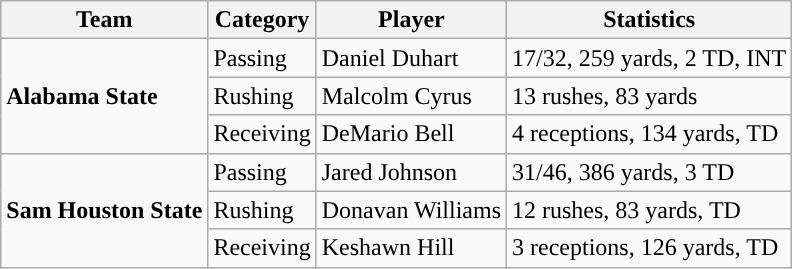<table class="wikitable" style="float: left;">
<tr>
<th>Team</th>
<th>Category</th>
<th>Player</th>
<th>Statistics</th>
</tr>
<tr>
<td rowspan=3><strong>Alabama State</strong></td>
<td>Passing</td>
<td>Daniel Duhart</td>
<td>17/32, 259 yards, 2 TD, INT</td>
</tr>
<tr>
<td>Rushing</td>
<td>Malcolm Cyrus</td>
<td>13 rushes, 83 yards</td>
</tr>
<tr>
<td>Receiving</td>
<td>DeMario Bell</td>
<td>4 receptions, 134 yards, TD</td>
</tr>
<tr>
<td rowspan=3><strong>Sam Houston State</strong></td>
<td>Passing</td>
<td>Jared Johnson</td>
<td>31/46, 386 yards, 3 TD</td>
</tr>
<tr>
<td>Rushing</td>
<td>Donavan Williams</td>
<td>12 rushes, 83 yards, TD</td>
</tr>
<tr>
<td>Receiving</td>
<td>Keshawn Hill</td>
<td>3 receptions, 126 yards, TD</td>
</tr>
</table>
